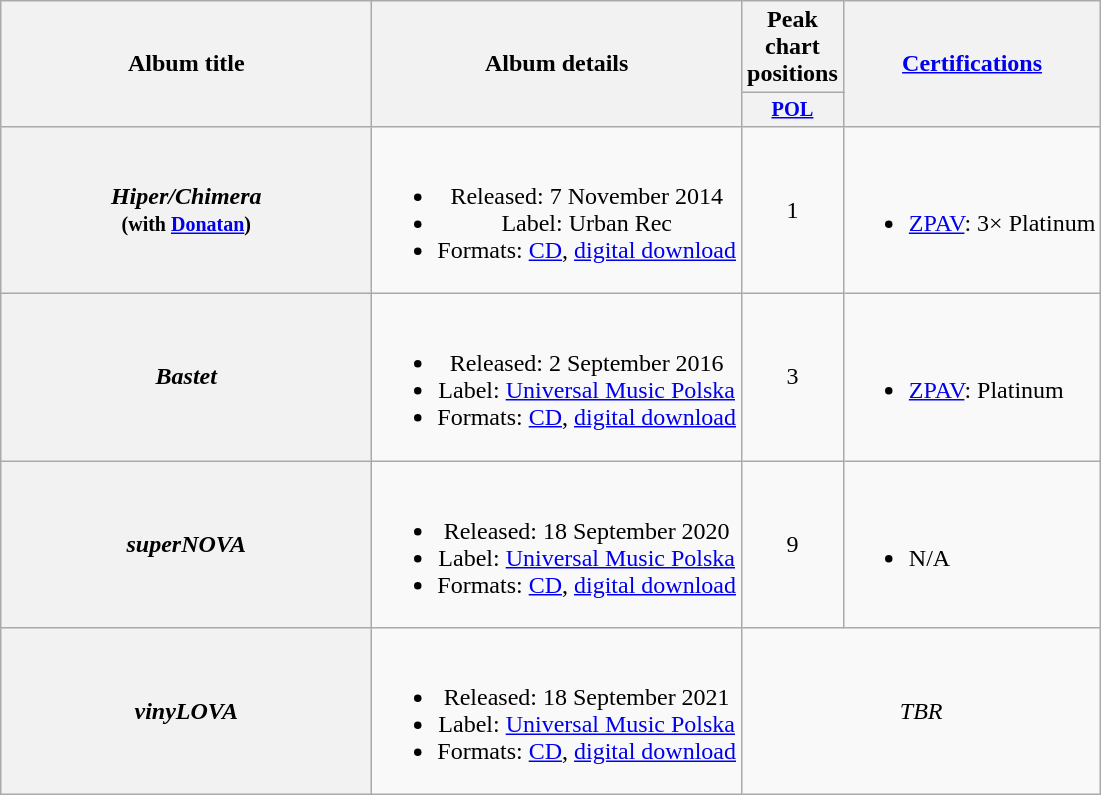<table class="wikitable plainrowheaders" style="text-align:center;">
<tr>
<th rowspan=2 style="width:15em;">Album title</th>
<th rowspan=2>Album details</th>
<th>Peak chart positions</th>
<th rowspan=2><a href='#'>Certifications</a></th>
</tr>
<tr>
<th style="width:3em;font-size:85%;"><a href='#'>POL</a><br></th>
</tr>
<tr>
<th scope="row"><em>Hiper/Chimera</em><br><small>(with <a href='#'>Donatan</a>)</small></th>
<td><br><ul><li>Released: 7 November 2014</li><li>Label: Urban Rec</li><li>Formats: <a href='#'>CD</a>, <a href='#'>digital download</a></li></ul></td>
<td>1</td>
<td style="text-align:left;"><br><ul><li><a href='#'>ZPAV</a>: 3× Platinum</li></ul></td>
</tr>
<tr>
<th scope="row"><em>Bastet</em></th>
<td><br><ul><li>Released: 2 September 2016</li><li>Label: <a href='#'>Universal Music Polska</a></li><li>Formats: <a href='#'>CD</a>, <a href='#'>digital download</a></li></ul></td>
<td>3</td>
<td style="text-align:left;"><br><ul><li><a href='#'>ZPAV</a>: Platinum</li></ul></td>
</tr>
<tr>
<th scope="row"><em>superNOVA</em></th>
<td><br><ul><li>Released: 18 September 2020</li><li>Label: <a href='#'>Universal Music Polska</a></li><li>Formats: <a href='#'>CD</a>, <a href='#'>digital download</a></li></ul></td>
<td>9</td>
<td style="text-align:left;"><br><ul><li>N/A</li></ul></td>
</tr>
<tr>
<th scope="row"><em>vinyLOVA</em></th>
<td><br><ul><li>Released: 18 September 2021</li><li>Label: <a href='#'>Universal Music Polska</a></li><li>Formats: <a href='#'>CD</a>, <a href='#'>digital download</a></li></ul></td>
<td colspan="2" align="center"><em>TBR</em></td>
</tr>
</table>
